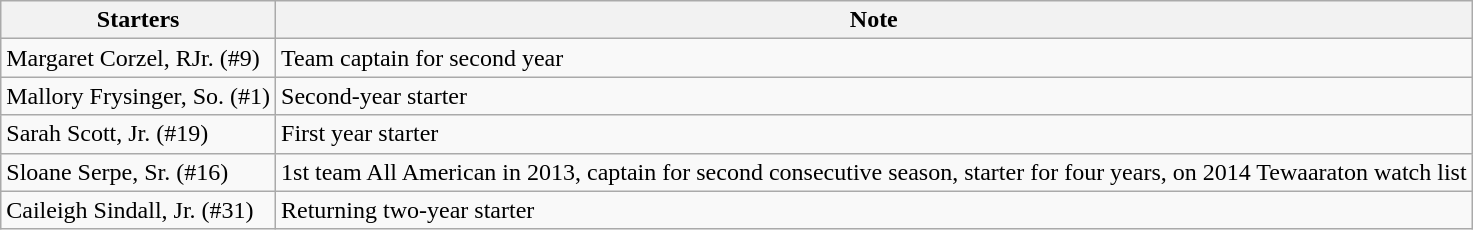<table class="wikitable">
<tr ;>
<th>Starters</th>
<th>Note</th>
</tr>
<tr>
<td>Margaret Corzel, RJr. (#9)</td>
<td>Team captain for second year</td>
</tr>
<tr>
<td>Mallory Frysinger, So. (#1)</td>
<td>Second-year starter</td>
</tr>
<tr>
<td>Sarah Scott, Jr. (#19)</td>
<td>First year starter</td>
</tr>
<tr>
<td>Sloane Serpe, Sr. (#16)</td>
<td>1st team All American in 2013, captain for second consecutive season, starter for four years, on 2014 Tewaaraton watch list</td>
</tr>
<tr>
<td>Caileigh Sindall, Jr. (#31)</td>
<td>Returning two-year starter</td>
</tr>
</table>
